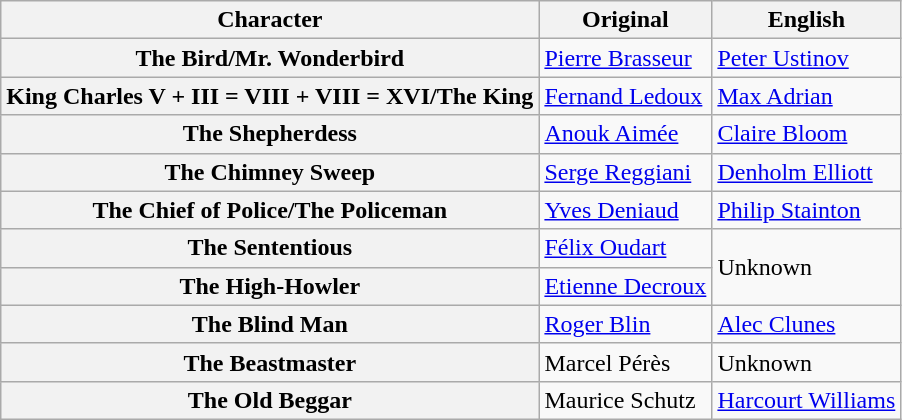<table class="wikitable">
<tr>
<th>Character</th>
<th>Original</th>
<th>English</th>
</tr>
<tr>
<th>The Bird/Mr. Wonderbird</th>
<td><a href='#'>Pierre Brasseur</a></td>
<td><a href='#'>Peter Ustinov</a></td>
</tr>
<tr>
<th>King Charles V + III = VIII + VIII = XVI/The King</th>
<td><a href='#'>Fernand Ledoux</a></td>
<td><a href='#'>Max Adrian</a></td>
</tr>
<tr>
<th>The Shepherdess</th>
<td><a href='#'>Anouk Aimée</a></td>
<td><a href='#'>Claire Bloom</a></td>
</tr>
<tr>
<th>The Chimney Sweep</th>
<td><a href='#'>Serge Reggiani</a></td>
<td><a href='#'>Denholm Elliott</a></td>
</tr>
<tr>
<th>The Chief of Police/The Policeman</th>
<td><a href='#'>Yves Deniaud</a></td>
<td><a href='#'>Philip Stainton</a></td>
</tr>
<tr>
<th>The Sententious</th>
<td><a href='#'>Félix Oudart</a></td>
<td rowspan="2">Unknown</td>
</tr>
<tr>
<th>The High-Howler</th>
<td><a href='#'>Etienne Decroux</a></td>
</tr>
<tr>
<th>The Blind Man</th>
<td><a href='#'>Roger Blin</a></td>
<td><a href='#'>Alec Clunes</a></td>
</tr>
<tr>
<th>The Beastmaster</th>
<td>Marcel Pérès</td>
<td>Unknown</td>
</tr>
<tr>
<th>The Old Beggar</th>
<td>Maurice Schutz</td>
<td><a href='#'>Harcourt Williams</a></td>
</tr>
</table>
